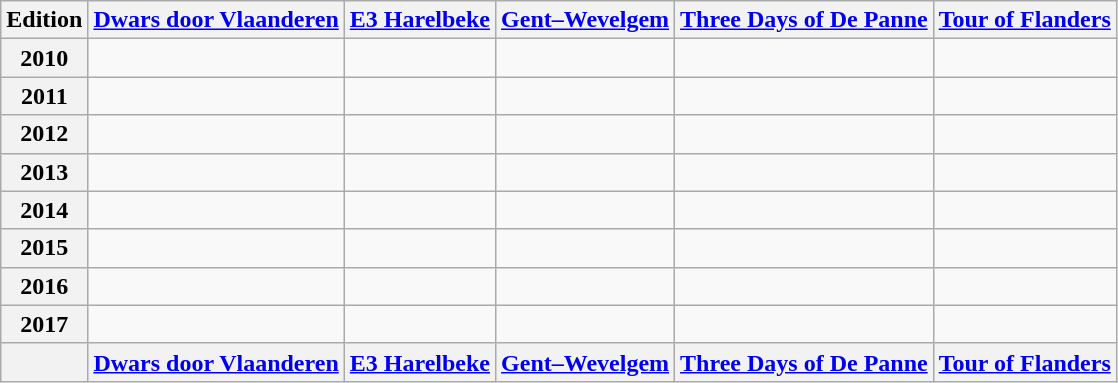<table class="wikitable">
<tr>
<th>Edition</th>
<th><a href='#'>Dwars door Vlaanderen</a></th>
<th><a href='#'>E3 Harelbeke</a></th>
<th><a href='#'>Gent–Wevelgem</a></th>
<th><a href='#'>Three Days of De Panne</a></th>
<th><a href='#'>Tour of Flanders</a></th>
</tr>
<tr>
<th>2010</th>
<td></td>
<td></td>
<td></td>
<td></td>
<td></td>
</tr>
<tr>
<th>2011</th>
<td></td>
<td></td>
<td></td>
<td></td>
<td></td>
</tr>
<tr>
<th>2012</th>
<td></td>
<td></td>
<td></td>
<td></td>
<td></td>
</tr>
<tr>
<th>2013</th>
<td></td>
<td></td>
<td></td>
<td></td>
<td></td>
</tr>
<tr>
<th>2014</th>
<td></td>
<td></td>
<td></td>
<td></td>
<td></td>
</tr>
<tr>
<th>2015</th>
<td></td>
<td></td>
<td></td>
<td></td>
<td></td>
</tr>
<tr>
<th>2016</th>
<td></td>
<td></td>
<td></td>
<td></td>
<td></td>
</tr>
<tr>
<th>2017</th>
<td></td>
<td></td>
<td></td>
<td></td>
<td></td>
</tr>
<tr>
<th></th>
<th><a href='#'>Dwars door Vlaanderen</a></th>
<th><a href='#'>E3 Harelbeke</a></th>
<th><a href='#'>Gent–Wevelgem</a></th>
<th><a href='#'>Three Days of De Panne</a></th>
<th><a href='#'>Tour of Flanders</a></th>
</tr>
</table>
